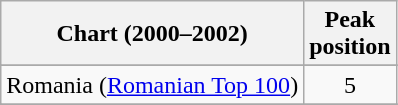<table class="wikitable sortable">
<tr>
<th>Chart (2000–2002)</th>
<th>Peak<br>position</th>
</tr>
<tr>
</tr>
<tr>
</tr>
<tr>
</tr>
<tr>
</tr>
<tr>
</tr>
<tr>
</tr>
<tr>
<td>Romania (<a href='#'>Romanian Top 100</a>)</td>
<td align="center">5</td>
</tr>
<tr>
</tr>
<tr>
</tr>
<tr>
</tr>
<tr>
</tr>
<tr>
</tr>
</table>
